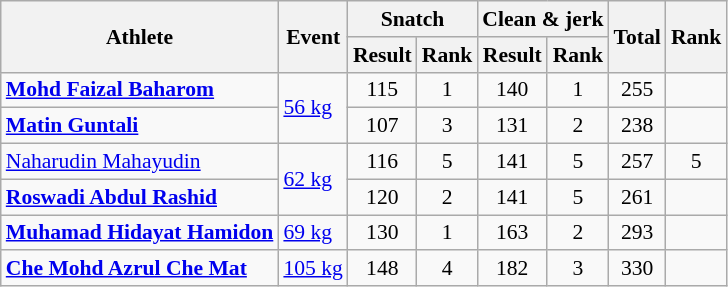<table class="wikitable" style="font-size:90%">
<tr>
<th rowspan="2">Athlete</th>
<th rowspan="2">Event</th>
<th colspan="2">Snatch</th>
<th colspan="2">Clean & jerk</th>
<th rowspan="2">Total</th>
<th rowspan="2">Rank</th>
</tr>
<tr>
<th>Result</th>
<th>Rank</th>
<th>Result</th>
<th>Rank</th>
</tr>
<tr align=center>
<td align=left><strong><a href='#'>Mohd Faizal Baharom</a></strong></td>
<td align=left rowspan=2><a href='#'>56 kg</a></td>
<td>115</td>
<td>1</td>
<td>140</td>
<td>1</td>
<td>255</td>
<td></td>
</tr>
<tr align=center>
<td align=left><strong><a href='#'>Matin Guntali</a></strong></td>
<td>107</td>
<td>3</td>
<td>131</td>
<td>2</td>
<td>238</td>
<td></td>
</tr>
<tr align=center>
<td align=left><a href='#'>Naharudin Mahayudin</a></td>
<td align=left rowspan=2><a href='#'>62 kg</a></td>
<td>116</td>
<td>5</td>
<td>141</td>
<td>5</td>
<td>257</td>
<td>5</td>
</tr>
<tr align=center>
<td align=left><strong><a href='#'>Roswadi Abdul Rashid</a></strong></td>
<td>120</td>
<td>2</td>
<td>141</td>
<td>5</td>
<td>261</td>
<td></td>
</tr>
<tr align=center>
<td align=left><strong><a href='#'>Muhamad Hidayat Hamidon</a></strong></td>
<td align=left><a href='#'>69 kg</a></td>
<td>130</td>
<td>1</td>
<td>163</td>
<td>2</td>
<td>293</td>
<td></td>
</tr>
<tr align=center>
<td align=left><strong><a href='#'>Che Mohd Azrul Che Mat</a></strong></td>
<td align=left><a href='#'>105 kg</a></td>
<td>148</td>
<td>4</td>
<td>182</td>
<td>3</td>
<td>330</td>
<td></td>
</tr>
</table>
